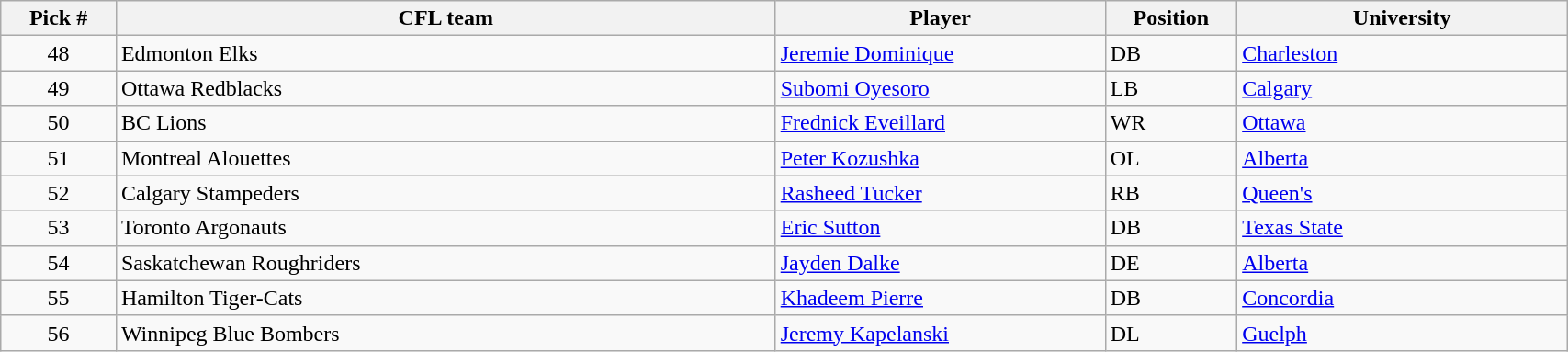<table class="wikitable" style="width: 90%">
<tr>
<th width=7%>Pick #</th>
<th width=40%>CFL team</th>
<th width=20%>Player</th>
<th width=8%>Position</th>
<th width=20%>University</th>
</tr>
<tr>
<td align=center>48</td>
<td>Edmonton Elks</td>
<td><a href='#'>Jeremie Dominique</a></td>
<td>DB</td>
<td><a href='#'>Charleston</a></td>
</tr>
<tr>
<td align=center>49</td>
<td>Ottawa Redblacks</td>
<td><a href='#'>Subomi Oyesoro</a></td>
<td>LB</td>
<td><a href='#'>Calgary</a></td>
</tr>
<tr>
<td align=center>50</td>
<td>BC Lions</td>
<td><a href='#'>Frednick Eveillard</a></td>
<td>WR</td>
<td><a href='#'>Ottawa</a></td>
</tr>
<tr>
<td align=center>51</td>
<td>Montreal Alouettes</td>
<td><a href='#'>Peter Kozushka</a></td>
<td>OL</td>
<td><a href='#'>Alberta</a></td>
</tr>
<tr>
<td align=center>52</td>
<td>Calgary Stampeders</td>
<td><a href='#'>Rasheed Tucker</a></td>
<td>RB</td>
<td><a href='#'>Queen's</a></td>
</tr>
<tr>
<td align=center>53</td>
<td>Toronto Argonauts</td>
<td><a href='#'>Eric Sutton</a></td>
<td>DB</td>
<td><a href='#'>Texas State</a></td>
</tr>
<tr>
<td align=center>54</td>
<td>Saskatchewan Roughriders</td>
<td><a href='#'>Jayden Dalke</a></td>
<td>DE</td>
<td><a href='#'>Alberta</a></td>
</tr>
<tr>
<td align=center>55</td>
<td>Hamilton Tiger-Cats</td>
<td><a href='#'>Khadeem Pierre</a></td>
<td>DB</td>
<td><a href='#'>Concordia</a></td>
</tr>
<tr>
<td align=center>56</td>
<td>Winnipeg Blue Bombers</td>
<td><a href='#'>Jeremy Kapelanski</a></td>
<td>DL</td>
<td><a href='#'>Guelph</a></td>
</tr>
</table>
